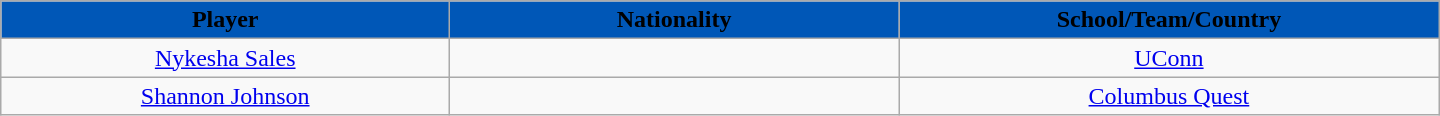<table class="wikitable" style="text-align:center; width:60em">
<tr>
<th style="background: #0057B7" width="10%"><span>Player</span></th>
<th style="background: #0057B7" width="10%"><span>Nationality</span></th>
<th style="background: #0057B7" width="10%"><span>School/Team/Country</span></th>
</tr>
<tr>
<td><a href='#'>Nykesha Sales</a></td>
<td></td>
<td><a href='#'>UConn</a></td>
</tr>
<tr>
<td><a href='#'>Shannon Johnson</a></td>
<td></td>
<td><a href='#'>Columbus Quest</a></td>
</tr>
</table>
